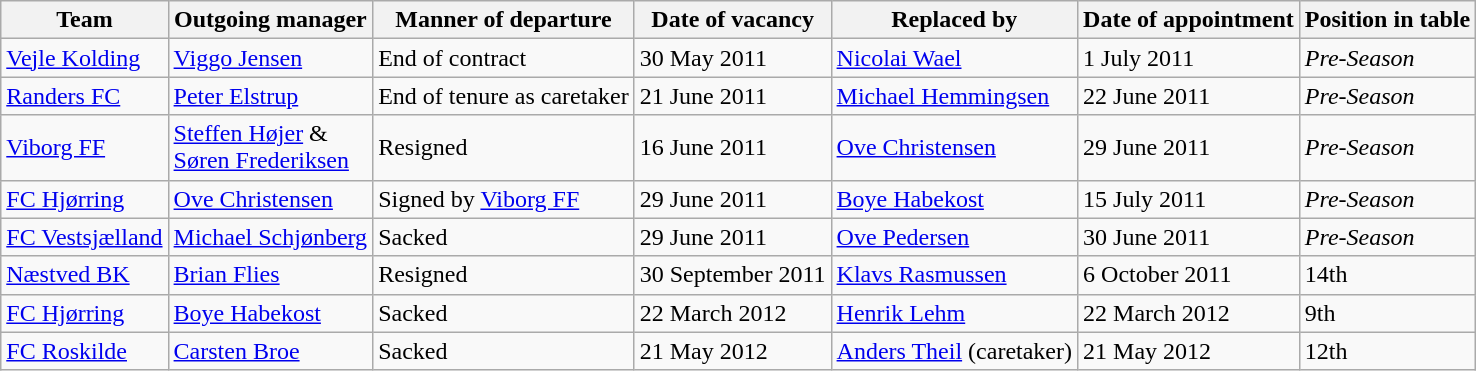<table class="wikitable">
<tr>
<th>Team</th>
<th>Outgoing manager</th>
<th>Manner of departure</th>
<th>Date of vacancy</th>
<th>Replaced by</th>
<th>Date of appointment</th>
<th>Position in table</th>
</tr>
<tr>
<td><a href='#'>Vejle Kolding</a></td>
<td> <a href='#'>Viggo Jensen</a></td>
<td>End of contract</td>
<td>30 May 2011</td>
<td> <a href='#'>Nicolai Wael</a></td>
<td>1 July 2011</td>
<td><em>Pre-Season</em></td>
</tr>
<tr>
<td><a href='#'>Randers FC</a></td>
<td> <a href='#'>Peter Elstrup</a></td>
<td>End of tenure as caretaker</td>
<td>21 June 2011</td>
<td> <a href='#'>Michael Hemmingsen</a></td>
<td>22 June 2011</td>
<td><em>Pre-Season</em></td>
</tr>
<tr>
<td><a href='#'>Viborg FF</a></td>
<td> <a href='#'>Steffen Højer</a> &<br> <a href='#'>Søren Frederiksen</a></td>
<td>Resigned</td>
<td>16 June 2011</td>
<td> <a href='#'>Ove Christensen</a></td>
<td>29 June 2011</td>
<td><em>Pre-Season</em></td>
</tr>
<tr>
<td><a href='#'>FC Hjørring</a></td>
<td> <a href='#'>Ove Christensen</a></td>
<td>Signed by <a href='#'>Viborg FF</a></td>
<td>29 June 2011</td>
<td> <a href='#'>Boye Habekost</a></td>
<td>15 July 2011</td>
<td><em>Pre-Season</em></td>
</tr>
<tr>
<td><a href='#'>FC Vestsjælland</a></td>
<td> <a href='#'>Michael Schjønberg</a></td>
<td>Sacked</td>
<td>29 June 2011</td>
<td> <a href='#'>Ove Pedersen</a></td>
<td>30 June 2011</td>
<td><em>Pre-Season</em></td>
</tr>
<tr>
<td><a href='#'>Næstved BK</a></td>
<td> <a href='#'>Brian Flies</a></td>
<td>Resigned</td>
<td>30 September 2011</td>
<td> <a href='#'>Klavs Rasmussen</a></td>
<td>6 October 2011</td>
<td>14th</td>
</tr>
<tr>
<td><a href='#'>FC Hjørring</a></td>
<td> <a href='#'>Boye Habekost</a></td>
<td>Sacked</td>
<td>22 March 2012</td>
<td> <a href='#'>Henrik Lehm</a></td>
<td>22 March 2012</td>
<td>9th</td>
</tr>
<tr>
<td><a href='#'>FC Roskilde</a></td>
<td> <a href='#'>Carsten Broe</a></td>
<td>Sacked</td>
<td>21 May 2012</td>
<td> <a href='#'>Anders Theil</a> (caretaker)</td>
<td>21 May 2012</td>
<td>12th</td>
</tr>
</table>
